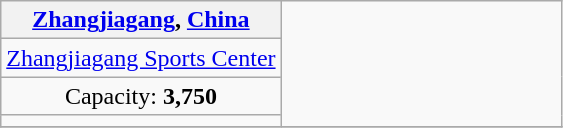<table class=wikitable style=text-align:center>
<tr>
<th colspan="1"><a href='#'>Zhangjiagang</a>, <a href='#'>China</a></th>
<td rowspan=4></td>
</tr>
<tr>
<td width=50%><a href='#'>Zhangjiagang Sports Center</a></td>
</tr>
<tr>
<td>Capacity: <strong>3,750</strong></td>
</tr>
<tr>
<td></td>
</tr>
<tr>
</tr>
</table>
